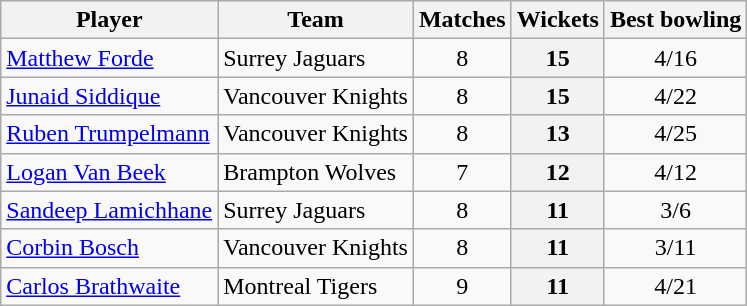<table class="wikitable" style="text-align:center">
<tr>
<th>Player</th>
<th>Team</th>
<th>Matches</th>
<th>Wickets</th>
<th>Best bowling</th>
</tr>
<tr>
<td style="text-align:left"><a href='#'>Matthew Forde</a></td>
<td style="text-align:left">Surrey Jaguars</td>
<td>8</td>
<th>15</th>
<td>4/16</td>
</tr>
<tr>
<td style="text-align:left"><a href='#'>Junaid Siddique</a></td>
<td style="text-align:left">Vancouver Knights</td>
<td>8</td>
<th>15</th>
<td>4/22</td>
</tr>
<tr>
<td style="text-align:left"><a href='#'>Ruben Trumpelmann</a></td>
<td style="text-align:left">Vancouver Knights</td>
<td>8</td>
<th>13</th>
<td>4/25</td>
</tr>
<tr>
<td style="text-align:left"><a href='#'>Logan Van Beek</a></td>
<td style="text-align:left">Brampton  Wolves</td>
<td>7</td>
<th>12</th>
<td>4/12</td>
</tr>
<tr>
<td style="text-align:left"><a href='#'>Sandeep Lamichhane</a></td>
<td style="text-align:left">Surrey Jaguars</td>
<td>8</td>
<th>11</th>
<td>3/6</td>
</tr>
<tr>
<td style="text-align:left"><a href='#'>Corbin Bosch</a></td>
<td style="text-align:left">Vancouver Knights</td>
<td>8</td>
<th>11</th>
<td>3/11</td>
</tr>
<tr>
<td style="text-align:left"><a href='#'>Carlos Brathwaite</a></td>
<td style="text-align:left">Montreal Tigers</td>
<td>9</td>
<th>11</th>
<td>4/21</td>
</tr>
</table>
